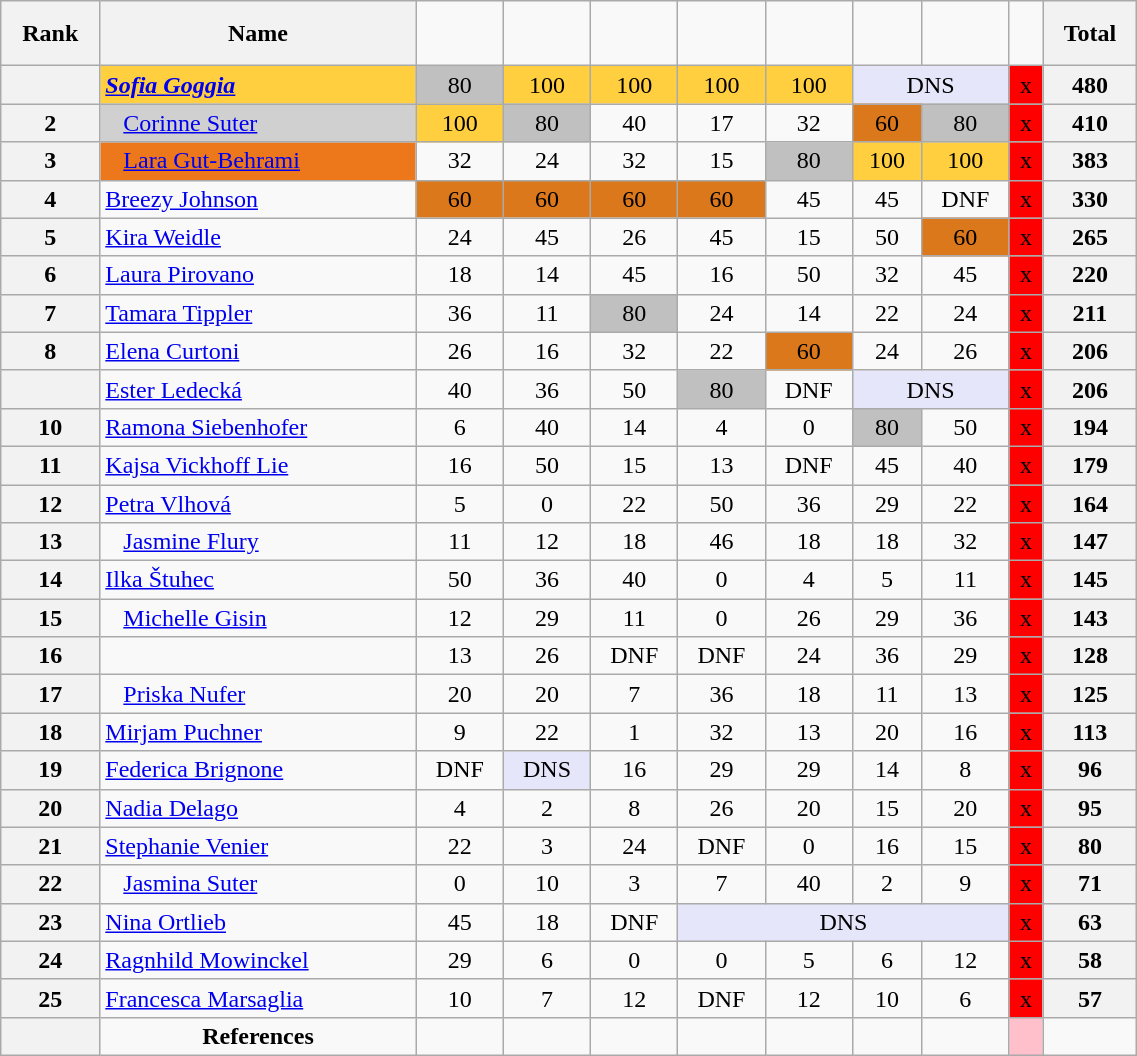<table class="wikitable" width=60% style="font-size:100%; text-align:center;">
<tr>
<th>Rank</th>
<th>Name</th>
<td><br> </td>
<td><br> </td>
<td><br> </td>
<td><br> </td>
<td><br> </td>
<td><br> </td>
<td><br> </td>
<td><br>   </td>
<th>Total</th>
</tr>
<tr>
<th></th>
<td bgcolor=ffcf40 align=left> <strong><em><a href='#'>Sofia Goggia</a></em></strong></td>
<td bgcolor=c0c0c0>80</td>
<td bgcolor=ffcf40>100</td>
<td bgcolor=ffcf40>100</td>
<td bgcolor=ffcf40>100</td>
<td bgcolor=ffcf40>100</td>
<td bgcolor=lavender colspan=2>DNS</td>
<td bgcolor=red>x</td>
<th>480</th>
</tr>
<tr>
<th>2</th>
<td bgcolor=d0d0d0 align=left>   <a href='#'>Corinne Suter</a></td>
<td bgcolor=ffcf40>100</td>
<td bgcolor=c0c0c0>80</td>
<td>40</td>
<td>17</td>
<td>32</td>
<td bgcolor=db781b>60</td>
<td bgcolor=c0c0c0>80</td>
<td bgcolor=red>x</td>
<th>410</th>
</tr>
<tr>
<th>3</th>
<td bgcolor=ec781b align=left>   <a href='#'>Lara Gut-Behrami</a></td>
<td>32</td>
<td>24</td>
<td>32</td>
<td>15</td>
<td bgcolor=c0c0c0>80</td>
<td bgcolor=ffcf40>100</td>
<td bgcolor=ffcf40>100</td>
<td bgcolor=red>x</td>
<th>383</th>
</tr>
<tr>
<th>4</th>
<td align=left> <a href='#'>Breezy Johnson</a></td>
<td bgcolor=db781b>60</td>
<td bgcolor=db781b>60</td>
<td bgcolor=db781b>60</td>
<td bgcolor=db781b>60</td>
<td>45</td>
<td>45</td>
<td>DNF</td>
<td bgcolor=red>x</td>
<th>330</th>
</tr>
<tr>
<th>5</th>
<td align=left> <a href='#'>Kira Weidle</a></td>
<td>24</td>
<td>45</td>
<td>26</td>
<td>45</td>
<td>15</td>
<td>50</td>
<td bgcolor=db781b>60</td>
<td bgcolor=red>x</td>
<th>265</th>
</tr>
<tr>
<th>6</th>
<td align=left> <a href='#'>Laura Pirovano</a></td>
<td>18</td>
<td>14</td>
<td>45</td>
<td>16</td>
<td>50</td>
<td>32</td>
<td>45</td>
<td bgcolor=red>x</td>
<th>220</th>
</tr>
<tr>
<th>7</th>
<td align=left> <a href='#'>Tamara Tippler</a></td>
<td>36</td>
<td>11</td>
<td bgcolor=c0c0c0>80</td>
<td>24</td>
<td>14</td>
<td>22</td>
<td>24</td>
<td bgcolor=red>x</td>
<th>211</th>
</tr>
<tr>
<th>8</th>
<td align=left> <a href='#'>Elena Curtoni</a></td>
<td>26</td>
<td>16</td>
<td>32</td>
<td>22</td>
<td bgcolor=db781b>60</td>
<td>24</td>
<td>26</td>
<td bgcolor=red>x</td>
<th>206</th>
</tr>
<tr>
<th></th>
<td align=left> <a href='#'>Ester Ledecká</a></td>
<td>40</td>
<td>36</td>
<td>50</td>
<td bgcolor=c0c0c0>80</td>
<td>DNF</td>
<td bgcolor=lavender colspan=2>DNS</td>
<td bgcolor=red>x</td>
<th>206</th>
</tr>
<tr>
<th>10</th>
<td align=left> <a href='#'>Ramona Siebenhofer</a></td>
<td>6</td>
<td>40</td>
<td>14</td>
<td>4</td>
<td>0</td>
<td bgcolor=c0c0c0>80</td>
<td>50</td>
<td bgcolor=red>x</td>
<th>194</th>
</tr>
<tr>
<th>11</th>
<td align=left> <a href='#'>Kajsa Vickhoff Lie</a></td>
<td>16</td>
<td>50</td>
<td>15</td>
<td>13</td>
<td>DNF</td>
<td>45</td>
<td>40</td>
<td bgcolor=red>x</td>
<th>179</th>
</tr>
<tr>
<th>12</th>
<td align=left> <a href='#'>Petra Vlhová</a></td>
<td>5</td>
<td>0</td>
<td>22</td>
<td>50</td>
<td>36</td>
<td>29</td>
<td>22</td>
<td bgcolor=red>x</td>
<th>164</th>
</tr>
<tr>
<th>13</th>
<td align=left>   <a href='#'>Jasmine Flury</a></td>
<td>11</td>
<td>12</td>
<td>18</td>
<td>46</td>
<td>18</td>
<td>18</td>
<td>32</td>
<td bgcolor=red>x</td>
<th>147</th>
</tr>
<tr>
<th>14</th>
<td align=left> <a href='#'>Ilka Štuhec</a></td>
<td>50</td>
<td>36</td>
<td>40</td>
<td>0</td>
<td>4</td>
<td>5</td>
<td>11</td>
<td bgcolor=red>x</td>
<th>145</th>
</tr>
<tr>
<th>15</th>
<td align=left>   <a href='#'>Michelle Gisin</a></td>
<td>12</td>
<td>29</td>
<td>11</td>
<td>0</td>
<td>26</td>
<td>29</td>
<td>36</td>
<td bgcolor=red>x</td>
<th>143</th>
</tr>
<tr>
<th>16</th>
<td align=left></td>
<td>13</td>
<td>26</td>
<td>DNF</td>
<td>DNF</td>
<td>24</td>
<td>36</td>
<td>29</td>
<td bgcolor=red>x</td>
<th>128</th>
</tr>
<tr>
<th>17</th>
<td align=left>   <a href='#'>Priska Nufer</a></td>
<td>20</td>
<td>20</td>
<td>7</td>
<td>36</td>
<td>18</td>
<td>11</td>
<td>13</td>
<td bgcolor=red>x</td>
<th>125</th>
</tr>
<tr>
<th>18</th>
<td align=left> <a href='#'>Mirjam Puchner</a></td>
<td>9</td>
<td>22</td>
<td>1</td>
<td>32</td>
<td>13</td>
<td>20</td>
<td>16</td>
<td bgcolor=red>x</td>
<th>113</th>
</tr>
<tr>
<th>19</th>
<td align=left> <a href='#'>Federica Brignone</a></td>
<td>DNF</td>
<td bgcolor=lavender>DNS</td>
<td>16</td>
<td>29</td>
<td>29</td>
<td>14</td>
<td>8</td>
<td bgcolor=red>x</td>
<th>96</th>
</tr>
<tr>
<th>20</th>
<td align=left> <a href='#'>Nadia Delago</a></td>
<td>4</td>
<td>2</td>
<td>8</td>
<td>26</td>
<td>20</td>
<td>15</td>
<td>20</td>
<td bgcolor=red>x</td>
<th>95</th>
</tr>
<tr>
<th>21</th>
<td align=left> <a href='#'>Stephanie Venier</a></td>
<td>22</td>
<td>3</td>
<td>24</td>
<td>DNF</td>
<td>0</td>
<td>16</td>
<td>15</td>
<td bgcolor=red>x</td>
<th>80</th>
</tr>
<tr>
<th>22</th>
<td align=left>   <a href='#'>Jasmina Suter</a></td>
<td>0</td>
<td>10</td>
<td>3</td>
<td>7</td>
<td>40</td>
<td>2</td>
<td>9</td>
<td bgcolor=red>x</td>
<th>71</th>
</tr>
<tr>
<th>23</th>
<td align=left> <a href='#'>Nina Ortlieb</a></td>
<td>45</td>
<td>18</td>
<td>DNF</td>
<td colspan=4 bgcolor=lavender>DNS</td>
<td bgcolor=red>x</td>
<th>63</th>
</tr>
<tr>
<th>24</th>
<td align=left> <a href='#'>Ragnhild Mowinckel</a></td>
<td>29</td>
<td>6</td>
<td>0</td>
<td>0</td>
<td>5</td>
<td>6</td>
<td>12</td>
<td bgcolor=red>x</td>
<th>58</th>
</tr>
<tr>
<th>25</th>
<td align=left> <a href='#'>Francesca Marsaglia</a></td>
<td>10</td>
<td>7</td>
<td>12</td>
<td>DNF</td>
<td>12</td>
<td>10</td>
<td>6</td>
<td bgcolor=red>x</td>
<th>57</th>
</tr>
<tr>
<th></th>
<td align=center><strong>References</strong></td>
<td></td>
<td></td>
<td></td>
<td></td>
<td></td>
<td></td>
<td></td>
<td bgcolor=pink></td>
</tr>
</table>
